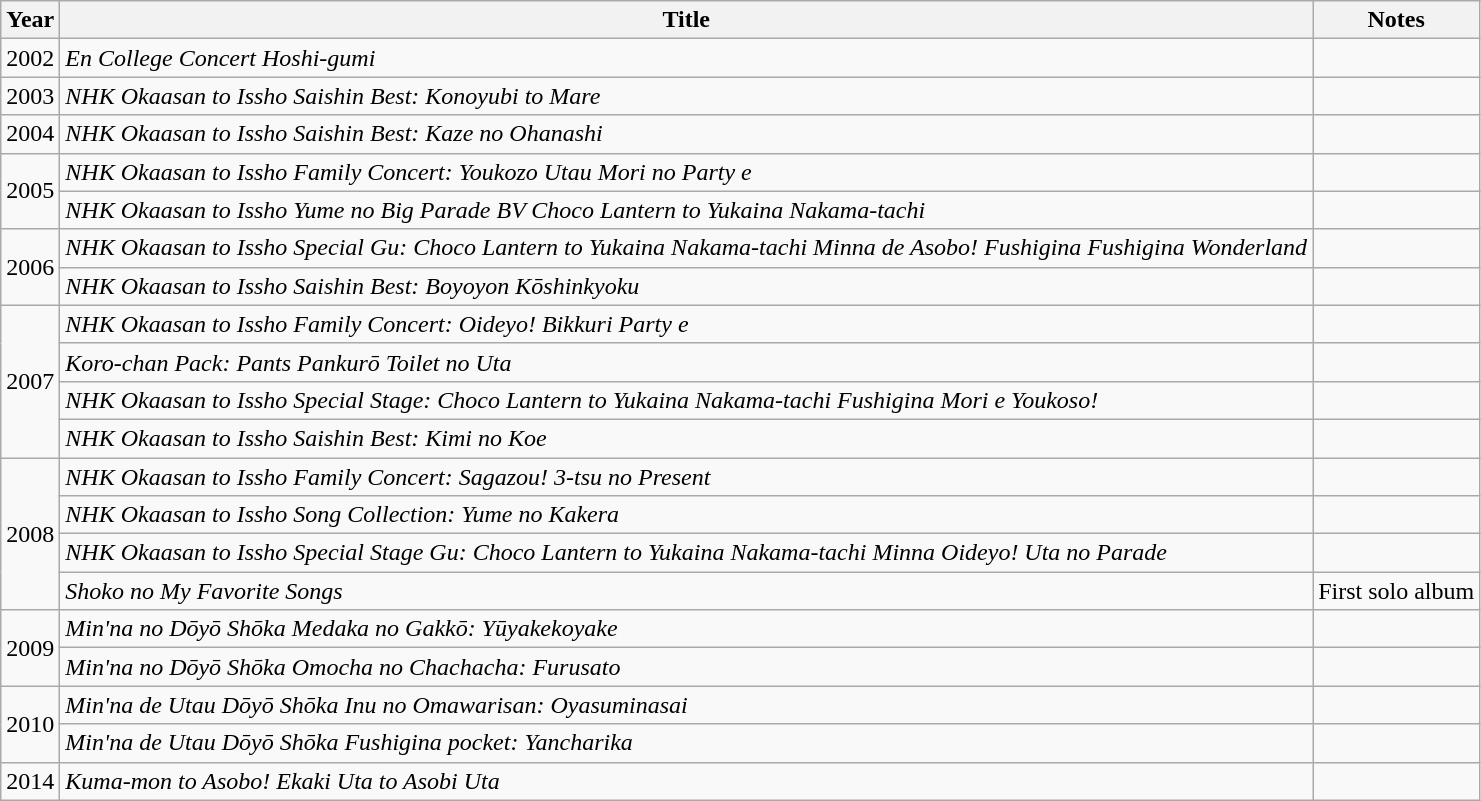<table class="wikitable">
<tr>
<th>Year</th>
<th>Title</th>
<th>Notes</th>
</tr>
<tr>
<td>2002</td>
<td><em>En College Concert Hoshi-gumi</em></td>
<td></td>
</tr>
<tr>
<td>2003</td>
<td><em>NHK Okaasan to Issho Saishin Best: Konoyubi to Mare</em></td>
<td></td>
</tr>
<tr>
<td>2004</td>
<td><em>NHK Okaasan to Issho Saishin Best: Kaze no Ohanashi</em></td>
<td></td>
</tr>
<tr>
<td rowspan="2">2005</td>
<td><em>NHK Okaasan to Issho Family Concert: Youkozo Utau Mori no Party e</em></td>
<td></td>
</tr>
<tr>
<td><em>NHK Okaasan to Issho Yume no Big Parade BV Choco Lantern to Yukaina Nakama-tachi</em></td>
<td></td>
</tr>
<tr>
<td rowspan="2">2006</td>
<td><em>NHK Okaasan to Issho Special Gu: Choco Lantern to Yukaina Nakama-tachi Minna de Asobo! Fushigina Fushigina Wonderland</em></td>
<td></td>
</tr>
<tr>
<td><em>NHK Okaasan to Issho Saishin Best: Boyoyon Kōshinkyoku</em></td>
<td></td>
</tr>
<tr>
<td rowspan="4">2007</td>
<td><em>NHK Okaasan to Issho Family Concert: Oideyo! Bikkuri Party e</em></td>
<td></td>
</tr>
<tr>
<td><em>Koro-chan Pack: Pants Pankurō Toilet no Uta</em></td>
<td></td>
</tr>
<tr>
<td><em>NHK Okaasan to Issho Special Stage: Choco Lantern to Yukaina Nakama-tachi Fushigina Mori e Youkoso!</em></td>
<td></td>
</tr>
<tr>
<td><em>NHK Okaasan to Issho Saishin Best: Kimi no Koe</em></td>
<td></td>
</tr>
<tr>
<td rowspan="4">2008</td>
<td><em>NHK Okaasan to Issho Family Concert: Sagazou! 3-tsu no Present</em></td>
<td></td>
</tr>
<tr>
<td><em>NHK Okaasan to Issho Song Collection: Yume no Kakera</em></td>
<td></td>
</tr>
<tr>
<td><em>NHK Okaasan to Issho Special Stage Gu: Choco Lantern to Yukaina Nakama-tachi Minna Oideyo! Uta no Parade</em></td>
<td></td>
</tr>
<tr>
<td><em>Shoko no My Favorite Songs</em></td>
<td>First solo album</td>
</tr>
<tr>
<td rowspan="2">2009</td>
<td><em>Min'na no Dōyō Shōka Medaka no Gakkō: Yūyakekoyake</em></td>
<td></td>
</tr>
<tr>
<td><em>Min'na no Dōyō Shōka Omocha no Chachacha: Furusato</em></td>
<td></td>
</tr>
<tr>
<td rowspan="2">2010</td>
<td><em>Min'na de Utau Dōyō Shōka Inu no Omawarisan: Oyasuminasai</em></td>
<td></td>
</tr>
<tr>
<td><em>Min'na de Utau Dōyō Shōka Fushigina pocket: Yancharika</em></td>
<td></td>
</tr>
<tr>
<td>2014</td>
<td><em>Kuma-mon to Asobo! Ekaki Uta to Asobi Uta</em></td>
<td></td>
</tr>
</table>
